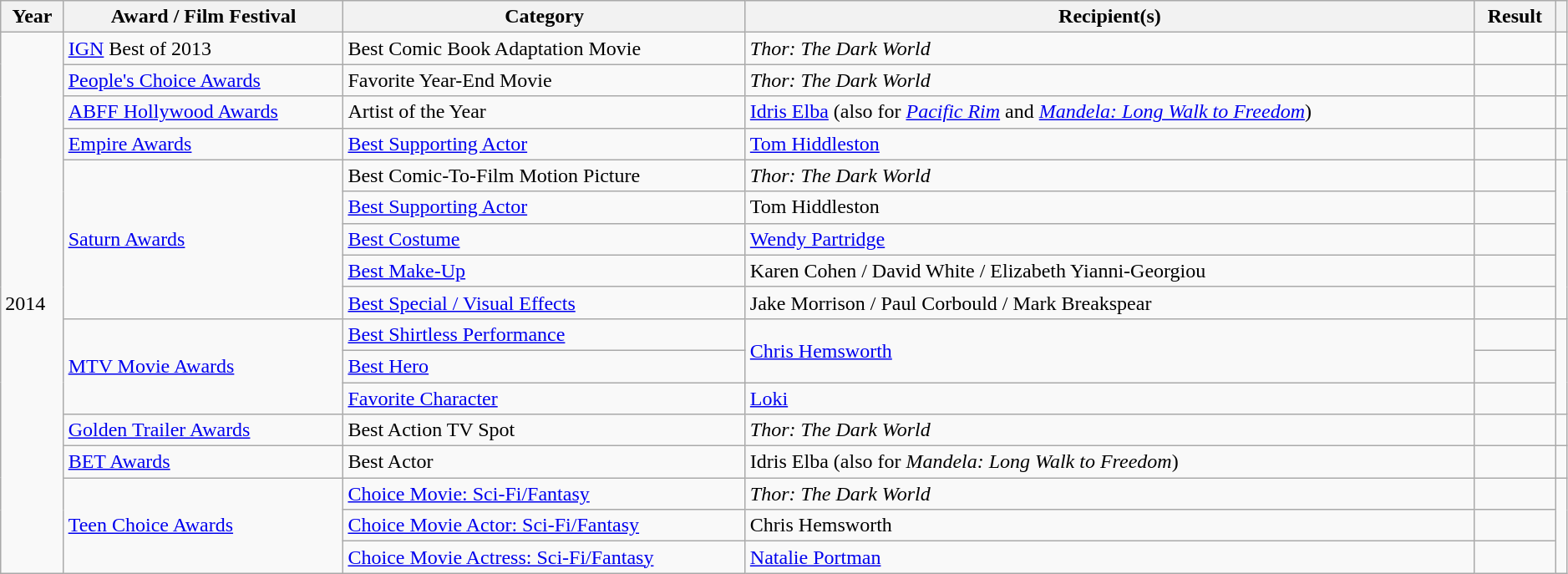<table class="wikitable plainrowheaders sortable" style="width: 99%;">
<tr>
<th scope="col">Year</th>
<th scope="col">Award / Film Festival</th>
<th scope="col">Category</th>
<th scope="col">Recipient(s)</th>
<th scope="col">Result</th>
<th scope="col" class="unsortable"></th>
</tr>
<tr>
<td rowspan="17">2014</td>
<td><a href='#'>IGN</a> Best of 2013</td>
<td>Best Comic Book Adaptation Movie</td>
<td><em>Thor: The Dark World</em></td>
<td></td>
<td style="text-align:center;"></td>
</tr>
<tr>
<td><a href='#'>People's Choice Awards</a></td>
<td>Favorite Year-End Movie</td>
<td><em>Thor: The Dark World</em></td>
<td></td>
<td style="text-align:center;"></td>
</tr>
<tr>
<td><a href='#'>ABFF Hollywood Awards</a></td>
<td>Artist of the Year</td>
<td><a href='#'>Idris Elba</a> (also for <em><a href='#'>Pacific Rim</a></em> and <em><a href='#'>Mandela: Long Walk to Freedom</a></em>)</td>
<td></td>
<td style="text-align:center;"></td>
</tr>
<tr>
<td><a href='#'>Empire Awards</a></td>
<td><a href='#'>Best Supporting Actor</a></td>
<td><a href='#'>Tom Hiddleston</a></td>
<td></td>
<td style="text-align:center;"></td>
</tr>
<tr>
<td rowspan="5"><a href='#'>Saturn Awards</a></td>
<td>Best Comic-To-Film Motion Picture</td>
<td><em>Thor: The Dark World</em></td>
<td></td>
<td rowspan="5" style="text-align:center;"></td>
</tr>
<tr>
<td><a href='#'>Best Supporting Actor</a></td>
<td>Tom Hiddleston</td>
<td></td>
</tr>
<tr>
<td><a href='#'>Best Costume</a></td>
<td><a href='#'>Wendy Partridge</a></td>
<td></td>
</tr>
<tr>
<td><a href='#'>Best Make-Up</a></td>
<td>Karen Cohen / David White / Elizabeth Yianni-Georgiou</td>
<td></td>
</tr>
<tr>
<td><a href='#'>Best Special / Visual Effects</a></td>
<td>Jake Morrison / Paul Corbould / Mark Breakspear</td>
<td></td>
</tr>
<tr>
<td rowspan="3"><a href='#'>MTV Movie Awards</a></td>
<td><a href='#'>Best Shirtless Performance</a></td>
<td rowspan="2"><a href='#'>Chris Hemsworth</a></td>
<td></td>
<td rowspan="3" style="text-align:center;"></td>
</tr>
<tr>
<td><a href='#'>Best Hero</a></td>
<td></td>
</tr>
<tr>
<td><a href='#'>Favorite Character</a></td>
<td><a href='#'>Loki</a></td>
<td></td>
</tr>
<tr>
<td><a href='#'>Golden Trailer Awards</a></td>
<td>Best Action TV Spot</td>
<td><em>Thor: The Dark World</em></td>
<td></td>
<td style="text-align:center;"></td>
</tr>
<tr>
<td><a href='#'>BET Awards</a></td>
<td>Best Actor</td>
<td>Idris Elba (also for <em>Mandela: Long Walk to Freedom</em>)</td>
<td></td>
<td style="text-align:center;"></td>
</tr>
<tr>
<td rowspan="3"><a href='#'>Teen Choice Awards</a></td>
<td><a href='#'>Choice Movie: Sci-Fi/Fantasy</a></td>
<td><em>Thor: The Dark World</em></td>
<td></td>
<td rowspan="3" style="text-align:center;"></td>
</tr>
<tr>
<td><a href='#'>Choice Movie Actor: Sci-Fi/Fantasy</a></td>
<td>Chris Hemsworth</td>
<td></td>
</tr>
<tr>
<td><a href='#'>Choice Movie Actress: Sci-Fi/Fantasy</a></td>
<td><a href='#'>Natalie Portman</a></td>
<td></td>
</tr>
</table>
